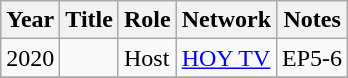<table class="wikitable plainrowheaders">
<tr>
<th scope="col">Year</th>
<th scope="col">Title</th>
<th scope="col">Role</th>
<th scope="col">Network</th>
<th scope="col">Notes</th>
</tr>
<tr>
<td>2020</td>
<td><em></em></td>
<td>Host</td>
<td><a href='#'>HOY TV</a></td>
<td>EP5-6</td>
</tr>
<tr>
</tr>
</table>
